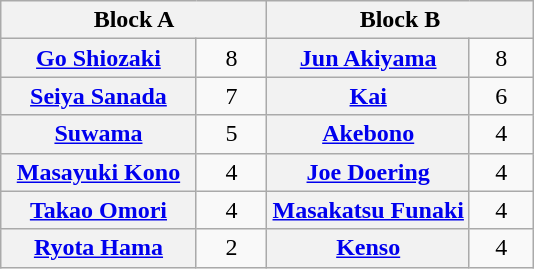<table class="wikitable" style="margin: 1em auto 1em auto;text-align:center">
<tr>
<th colspan="2" style="width:50%">Block A</th>
<th colspan="2" style="width:50%">Block B</th>
</tr>
<tr>
<th><a href='#'>Go Shiozaki</a></th>
<td style="width:35px">8</td>
<th><a href='#'>Jun Akiyama</a></th>
<td style="width:35px">8</td>
</tr>
<tr>
<th><a href='#'>Seiya Sanada</a></th>
<td>7</td>
<th><a href='#'>Kai</a></th>
<td>6</td>
</tr>
<tr>
<th><a href='#'>Suwama</a></th>
<td>5</td>
<th><a href='#'>Akebono</a></th>
<td>4</td>
</tr>
<tr>
<th><a href='#'>Masayuki Kono</a></th>
<td>4</td>
<th><a href='#'>Joe Doering</a></th>
<td>4</td>
</tr>
<tr>
<th><a href='#'>Takao Omori</a></th>
<td>4</td>
<th><a href='#'>Masakatsu Funaki</a></th>
<td>4</td>
</tr>
<tr>
<th><a href='#'>Ryota Hama</a></th>
<td>2</td>
<th><a href='#'>Kenso</a></th>
<td>4</td>
</tr>
</table>
